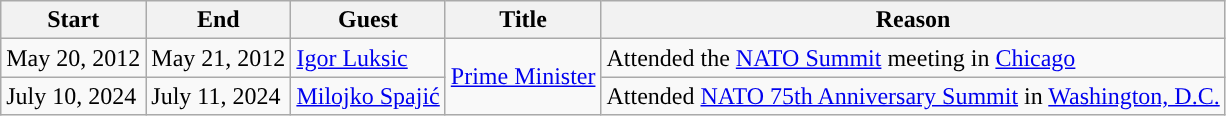<table class="wikitable sortable">
<tr>
<th>Start</th>
<th>End</th>
<th>Guest</th>
<th>Title</th>
<th>Reason</th>
</tr>
<tr>
<td>May 20, 2012</td>
<td>May 21, 2012</td>
<td><a href='#'>Igor Luksic</a></td>
<td rowspan=2><a href='#'>Prime Minister</a></td>
<td>Attended the <a href='#'>NATO Summit</a> meeting in <a href='#'>Chicago</a></td>
</tr>
<tr>
<td>July 10, 2024</td>
<td>July 11, 2024</td>
<td><a href='#'>Milojko Spajić</a></td>
<td>Attended <a href='#'>NATO 75th Anniversary Summit</a> in <a href='#'>Washington, D.C.</a></td>
</tr>
</table>
